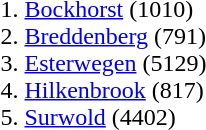<table>
<tr>
<td valign="top"><br></td>
<td valign="top"><br><ol><li><a href='#'>Bockhorst</a> (1010)</li><li><a href='#'>Breddenberg</a> (791)</li><li><a href='#'>Esterwegen</a> (5129)</li><li><a href='#'>Hilkenbrook</a> (817)</li><li><a href='#'>Surwold</a> (4402)</li></ol></td>
</tr>
</table>
